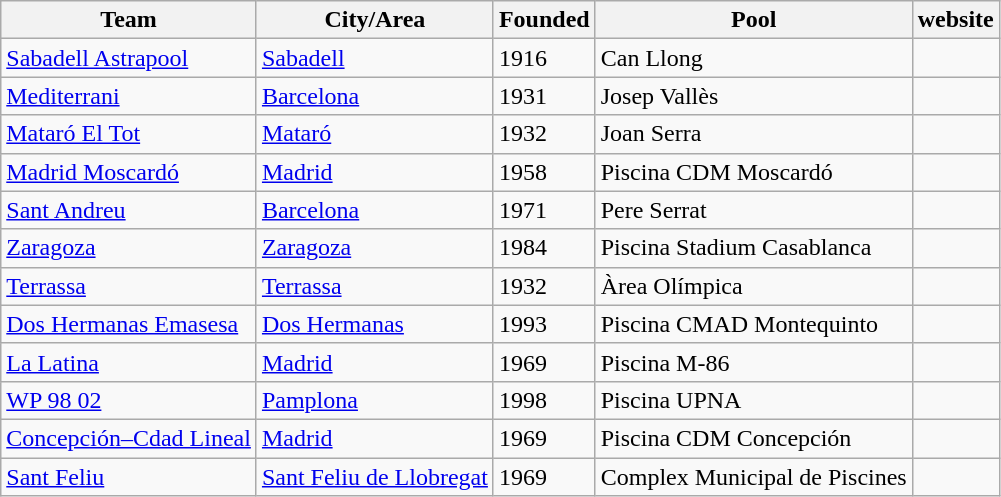<table class="wikitable sortable">
<tr>
<th>Team</th>
<th>City/Area</th>
<th>Founded</th>
<th>Pool</th>
<th>website</th>
</tr>
<tr>
<td><a href='#'>Sabadell Astrapool</a></td>
<td><a href='#'>Sabadell</a></td>
<td>1916</td>
<td>Can Llong</td>
<td></td>
</tr>
<tr>
<td><a href='#'>Mediterrani</a></td>
<td><a href='#'>Barcelona</a></td>
<td>1931</td>
<td>Josep Vallès</td>
<td></td>
</tr>
<tr>
<td><a href='#'>Mataró El Tot</a></td>
<td><a href='#'>Mataró</a></td>
<td>1932</td>
<td>Joan Serra</td>
<td></td>
</tr>
<tr>
<td><a href='#'>Madrid Moscardó</a></td>
<td><a href='#'>Madrid</a></td>
<td>1958</td>
<td>Piscina CDM Moscardó</td>
<td></td>
</tr>
<tr>
<td><a href='#'>Sant Andreu</a></td>
<td><a href='#'>Barcelona</a></td>
<td>1971</td>
<td>Pere Serrat</td>
<td></td>
</tr>
<tr>
<td><a href='#'>Zaragoza</a></td>
<td><a href='#'>Zaragoza</a></td>
<td>1984</td>
<td>Piscina Stadium Casablanca</td>
<td></td>
</tr>
<tr>
<td><a href='#'>Terrassa</a></td>
<td><a href='#'>Terrassa</a></td>
<td>1932</td>
<td>Àrea Olímpica</td>
<td></td>
</tr>
<tr>
<td><a href='#'>Dos Hermanas Emasesa</a></td>
<td><a href='#'>Dos Hermanas</a></td>
<td>1993</td>
<td>Piscina CMAD Montequinto</td>
<td></td>
</tr>
<tr>
<td><a href='#'>La Latina</a></td>
<td><a href='#'>Madrid</a></td>
<td>1969</td>
<td>Piscina M-86</td>
<td></td>
</tr>
<tr>
<td><a href='#'>WP 98 02</a></td>
<td><a href='#'>Pamplona</a></td>
<td>1998</td>
<td>Piscina UPNA</td>
<td></td>
</tr>
<tr>
<td><a href='#'>Concepción–Cdad Lineal</a></td>
<td><a href='#'>Madrid</a></td>
<td>1969</td>
<td>Piscina CDM Concepción</td>
<td></td>
</tr>
<tr>
<td><a href='#'>Sant Feliu</a></td>
<td><a href='#'>Sant Feliu de Llobregat</a></td>
<td>1969</td>
<td>Complex Municipal de Piscines</td>
<td></td>
</tr>
</table>
